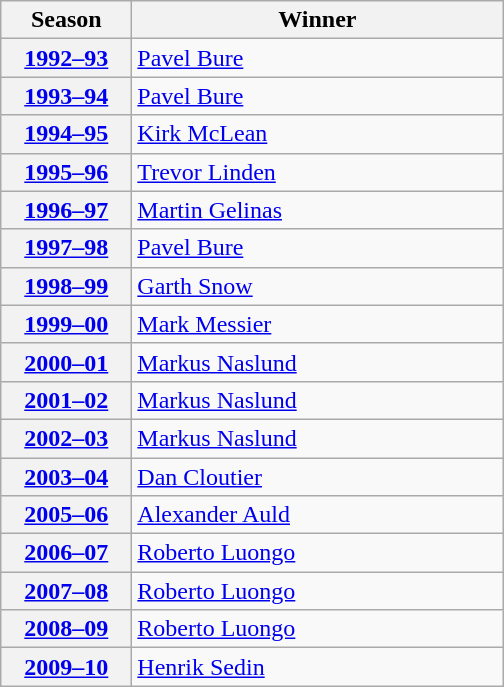<table class="wikitable">
<tr>
<th scope="col" style="width:5em">Season</th>
<th scope="col" style="width:15em">Winner</th>
</tr>
<tr>
<th scope="row"><a href='#'>1992–93</a></th>
<td><a href='#'>Pavel Bure</a></td>
</tr>
<tr>
<th scope="row"><a href='#'>1993–94</a></th>
<td><a href='#'>Pavel Bure</a></td>
</tr>
<tr>
<th scope="row"><a href='#'>1994–95</a></th>
<td><a href='#'>Kirk McLean</a></td>
</tr>
<tr>
<th scope="row"><a href='#'>1995–96</a></th>
<td><a href='#'>Trevor Linden</a></td>
</tr>
<tr>
<th scope="row"><a href='#'>1996–97</a></th>
<td><a href='#'>Martin Gelinas</a></td>
</tr>
<tr>
<th scope="row"><a href='#'>1997–98</a></th>
<td><a href='#'>Pavel Bure</a></td>
</tr>
<tr>
<th scope="row"><a href='#'>1998–99</a></th>
<td><a href='#'>Garth Snow</a></td>
</tr>
<tr>
<th scope="row"><a href='#'>1999–00</a></th>
<td><a href='#'>Mark Messier</a></td>
</tr>
<tr>
<th scope="row"><a href='#'>2000–01</a></th>
<td><a href='#'>Markus Naslund</a></td>
</tr>
<tr>
<th scope="row"><a href='#'>2001–02</a></th>
<td><a href='#'>Markus Naslund</a></td>
</tr>
<tr>
<th scope="row"><a href='#'>2002–03</a></th>
<td><a href='#'>Markus Naslund</a></td>
</tr>
<tr>
<th scope="row"><a href='#'>2003–04</a></th>
<td><a href='#'>Dan Cloutier</a></td>
</tr>
<tr>
<th scope="row"><a href='#'>2005–06</a></th>
<td><a href='#'>Alexander Auld</a></td>
</tr>
<tr>
<th scope="row"><a href='#'>2006–07</a></th>
<td><a href='#'>Roberto Luongo</a></td>
</tr>
<tr>
<th scope="row"><a href='#'>2007–08</a></th>
<td><a href='#'>Roberto Luongo</a></td>
</tr>
<tr>
<th scope="row"><a href='#'>2008–09</a></th>
<td><a href='#'>Roberto Luongo</a></td>
</tr>
<tr>
<th scope="row"><a href='#'>2009–10</a></th>
<td><a href='#'>Henrik Sedin</a></td>
</tr>
</table>
